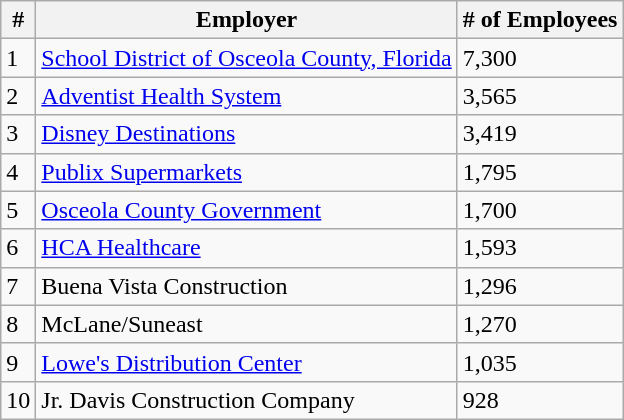<table class="wikitable">
<tr>
<th>#</th>
<th>Employer</th>
<th># of Employees</th>
</tr>
<tr>
<td>1</td>
<td><a href='#'>School District of Osceola County, Florida</a></td>
<td>7,300</td>
</tr>
<tr>
<td>2</td>
<td><a href='#'>Adventist Health System</a></td>
<td>3,565</td>
</tr>
<tr>
<td>3</td>
<td><a href='#'>Disney Destinations</a></td>
<td>3,419</td>
</tr>
<tr>
<td>4</td>
<td><a href='#'>Publix Supermarkets</a></td>
<td>1,795</td>
</tr>
<tr>
<td>5</td>
<td><a href='#'>Osceola County Government</a></td>
<td>1,700</td>
</tr>
<tr>
<td>6</td>
<td><a href='#'>HCA Healthcare</a></td>
<td>1,593</td>
</tr>
<tr>
<td>7</td>
<td>Buena Vista Construction</td>
<td>1,296</td>
</tr>
<tr>
<td>8</td>
<td>McLane/Suneast</td>
<td>1,270</td>
</tr>
<tr>
<td>9</td>
<td><a href='#'>Lowe's Distribution Center</a></td>
<td>1,035</td>
</tr>
<tr>
<td>10</td>
<td>Jr. Davis Construction Company</td>
<td>928</td>
</tr>
</table>
